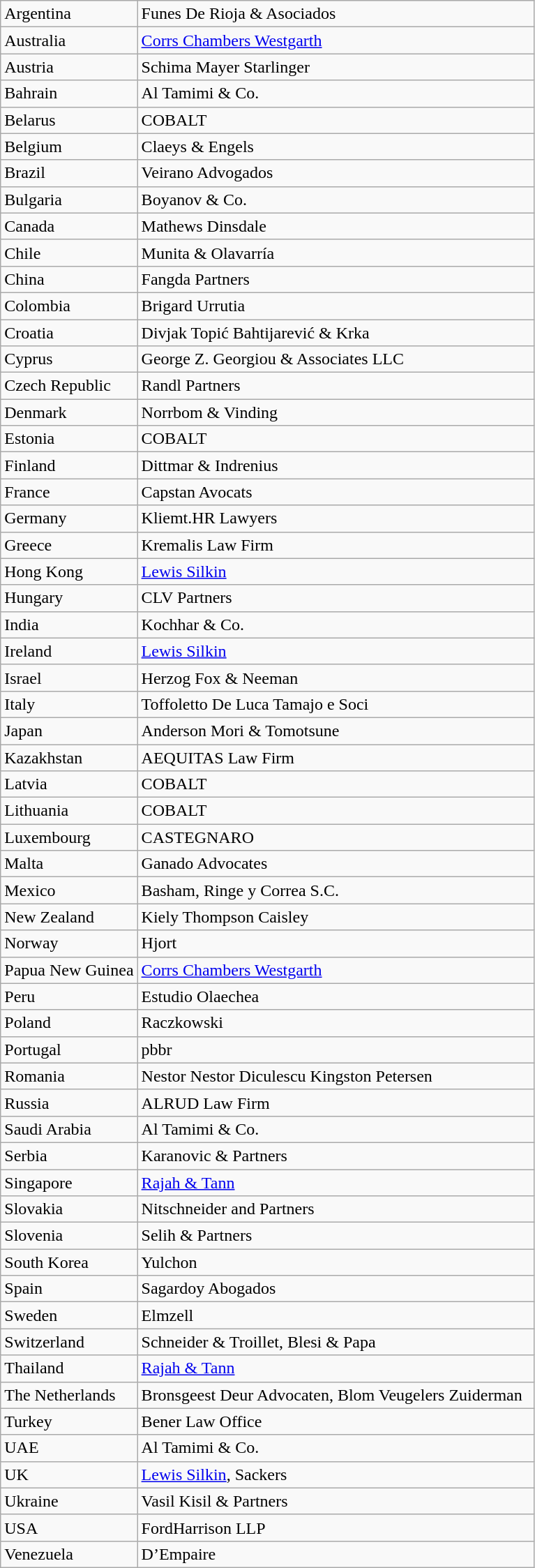<table class="wikitable">
<tr>
<td>Argentina</td>
<td>Funes De Rioja & Asociados</td>
</tr>
<tr>
<td>Australia</td>
<td><a href='#'>Corrs Chambers Westgarth</a></td>
</tr>
<tr>
<td>Austria</td>
<td>Schima Mayer Starlinger</td>
</tr>
<tr>
<td>Bahrain</td>
<td>Al Tamimi & Co.</td>
</tr>
<tr>
<td>Belarus</td>
<td>COBALT</td>
</tr>
<tr>
<td>Belgium</td>
<td>Claeys & Engels</td>
</tr>
<tr>
<td>Brazil</td>
<td>Veirano Advogados</td>
</tr>
<tr>
<td>Bulgaria</td>
<td>Boyanov & Co.</td>
</tr>
<tr>
<td>Canada</td>
<td>Mathews Dinsdale</td>
</tr>
<tr>
<td>Chile</td>
<td>Munita & Olavarría</td>
</tr>
<tr>
<td>China</td>
<td>Fangda Partners</td>
</tr>
<tr>
<td>Colombia</td>
<td>Brigard Urrutia</td>
</tr>
<tr>
<td>Croatia</td>
<td>Divjak Topić Bahtijarević & Krka</td>
</tr>
<tr>
<td>Cyprus</td>
<td>George Z. Georgiou & Associates LLC</td>
</tr>
<tr>
<td>Czech Republic</td>
<td>Randl Partners</td>
</tr>
<tr>
<td>Denmark</td>
<td>Norrbom & Vinding</td>
</tr>
<tr>
<td>Estonia</td>
<td>COBALT</td>
</tr>
<tr>
<td>Finland</td>
<td>Dittmar & Indrenius</td>
</tr>
<tr>
<td>France</td>
<td>Capstan Avocats</td>
</tr>
<tr>
<td>Germany</td>
<td>Kliemt.HR Lawyers</td>
</tr>
<tr>
<td>Greece</td>
<td>Kremalis Law Firm</td>
</tr>
<tr>
<td>Hong Kong</td>
<td><a href='#'>Lewis Silkin</a></td>
</tr>
<tr>
<td>Hungary</td>
<td>CLV Partners</td>
</tr>
<tr>
<td>India</td>
<td>Kochhar & Co.</td>
</tr>
<tr>
<td>Ireland</td>
<td><a href='#'>Lewis Silkin</a></td>
</tr>
<tr>
<td>Israel</td>
<td>Herzog Fox & Neeman</td>
</tr>
<tr>
<td>Italy</td>
<td>Toffoletto De Luca Tamajo e Soci</td>
</tr>
<tr>
<td>Japan</td>
<td>Anderson Mori & Tomotsune</td>
</tr>
<tr>
<td>Kazakhstan</td>
<td>AEQUITAS Law Firm</td>
</tr>
<tr>
<td>Latvia</td>
<td>COBALT</td>
</tr>
<tr>
<td>Lithuania</td>
<td>COBALT</td>
</tr>
<tr>
<td>Luxembourg</td>
<td>CASTEGNARO</td>
</tr>
<tr>
<td>Malta</td>
<td>Ganado Advocates</td>
</tr>
<tr>
<td>Mexico</td>
<td>Basham, Ringe y Correa S.C.</td>
</tr>
<tr>
<td>New Zealand</td>
<td>Kiely Thompson Caisley</td>
</tr>
<tr>
<td>Norway</td>
<td>Hjort</td>
</tr>
<tr>
<td>Papua New Guinea</td>
<td><a href='#'>Corrs Chambers Westgarth</a></td>
</tr>
<tr>
<td>Peru</td>
<td>Estudio Olaechea</td>
</tr>
<tr>
<td>Poland</td>
<td>Raczkowski</td>
</tr>
<tr>
<td>Portugal</td>
<td>pbbr</td>
</tr>
<tr>
<td>Romania</td>
<td>Nestor Nestor Diculescu Kingston Petersen</td>
</tr>
<tr>
<td>Russia</td>
<td>ALRUD Law Firm</td>
</tr>
<tr>
<td>Saudi Arabia</td>
<td>Al Tamimi & Co.</td>
</tr>
<tr>
<td>Serbia</td>
<td>Karanovic & Partners</td>
</tr>
<tr>
<td>Singapore</td>
<td><a href='#'>Rajah & Tann</a></td>
</tr>
<tr>
<td>Slovakia</td>
<td>Nitschneider and Partners</td>
</tr>
<tr>
<td>Slovenia</td>
<td>Selih & Partners</td>
</tr>
<tr>
<td>South Korea</td>
<td>Yulchon</td>
</tr>
<tr>
<td>Spain</td>
<td>Sagardoy Abogados</td>
</tr>
<tr>
<td>Sweden</td>
<td>Elmzell</td>
</tr>
<tr>
<td>Switzerland</td>
<td>Schneider & Troillet, Blesi & Papa</td>
</tr>
<tr>
<td>Thailand</td>
<td><a href='#'>Rajah & Tann</a></td>
</tr>
<tr>
<td>The Netherlands</td>
<td>Bronsgeest Deur Advocaten, Blom Veugelers Zuiderman  </td>
</tr>
<tr>
<td>Turkey</td>
<td>Bener Law Office</td>
</tr>
<tr>
<td>UAE</td>
<td>Al Tamimi & Co.</td>
</tr>
<tr>
<td>UK</td>
<td><a href='#'>Lewis Silkin</a>, Sackers</td>
</tr>
<tr>
<td>Ukraine</td>
<td>Vasil Kisil & Partners</td>
</tr>
<tr>
<td>USA</td>
<td>FordHarrison LLP</td>
</tr>
<tr>
<td>Venezuela</td>
<td>D’Empaire</td>
</tr>
</table>
